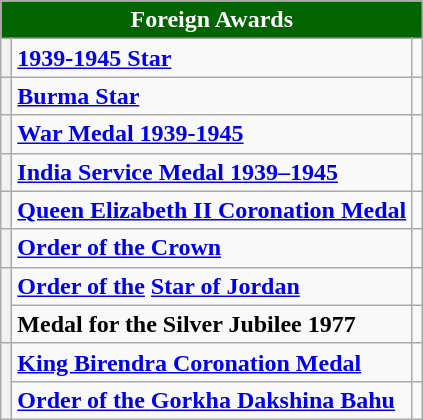<table class="wikitable">
<tr>
<th colspan="3" style="background:#006400; color:#FFFFFF; text-align:center"><strong>Foreign Awards</strong></th>
</tr>
<tr>
<th><strong></strong></th>
<td><strong><a href='#'>1939-1945 Star</a></strong></td>
<td></td>
</tr>
<tr>
<th></th>
<td><strong><a href='#'>Burma Star</a></strong></td>
<td></td>
</tr>
<tr>
<th></th>
<td><strong><a href='#'>War Medal 1939-1945</a></strong></td>
<td></td>
</tr>
<tr>
<th></th>
<td><a href='#'><strong>India Service Medal 1939–1945</strong></a></td>
<td></td>
</tr>
<tr>
<th></th>
<td><strong><a href='#'>Queen Elizabeth II Coronation Medal</a></strong></td>
<td></td>
</tr>
<tr>
<th><strong></strong></th>
<td><strong><a href='#'>Order of the Crown</a></strong></td>
<td></td>
</tr>
<tr>
<th rowspan="2"><strong></strong></th>
<td><strong><a href='#'>Order of the</a></strong> <strong><a href='#'>Star of Jordan</a></strong></td>
<td></td>
</tr>
<tr>
<td><strong>Medal for the Silver Jubilee 1977</strong></td>
<td></td>
</tr>
<tr>
<th rowspan="2"><strong></strong></th>
<td><strong><a href='#'>King Birendra Coronation Medal</a></strong></td>
<td></td>
</tr>
<tr>
<td><a href='#'><strong>Order of the Gorkha Dakshina Bahu</strong></a></td>
<td></td>
</tr>
</table>
